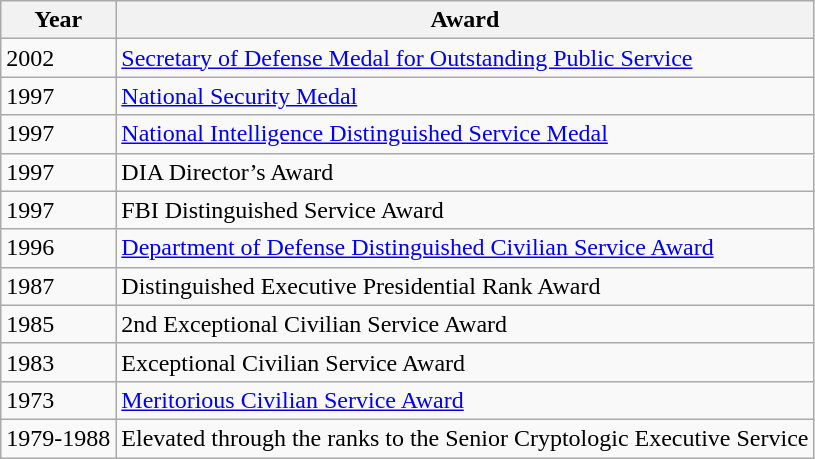<table class="wikitable">
<tr>
<th>Year</th>
<th>Award</th>
</tr>
<tr>
<td>2002</td>
<td><a href='#'>Secretary of Defense Medal for Outstanding Public Service</a></td>
</tr>
<tr>
<td>1997</td>
<td><a href='#'>National Security Medal</a></td>
</tr>
<tr>
<td>1997</td>
<td><a href='#'>National Intelligence Distinguished Service Medal</a></td>
</tr>
<tr>
<td>1997</td>
<td>DIA Director’s Award</td>
</tr>
<tr>
<td>1997</td>
<td>FBI Distinguished Service Award</td>
</tr>
<tr>
<td>1996</td>
<td><a href='#'>Department of Defense Distinguished Civilian Service Award</a></td>
</tr>
<tr>
<td>1987</td>
<td>Distinguished Executive Presidential Rank Award</td>
</tr>
<tr>
<td>1985</td>
<td>2nd Exceptional Civilian Service Award</td>
</tr>
<tr>
<td>1983</td>
<td>Exceptional Civilian Service Award</td>
</tr>
<tr>
<td>1973</td>
<td><a href='#'>Meritorious Civilian Service Award</a></td>
</tr>
<tr>
<td>1979-1988</td>
<td>Elevated through the ranks to the Senior Cryptologic Executive Service</td>
</tr>
</table>
